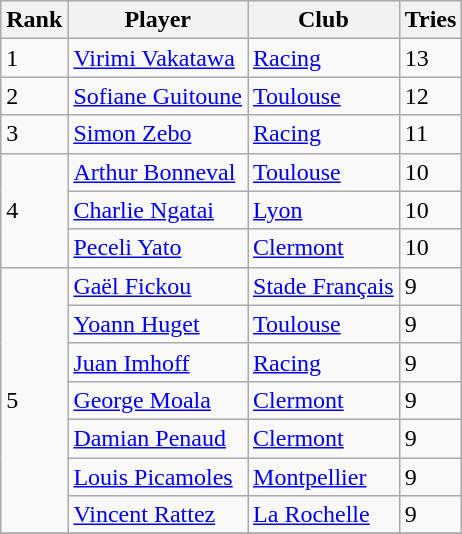<table class="wikitable" style="text-align:left">
<tr>
<th>Rank</th>
<th>Player</th>
<th>Club</th>
<th>Tries</th>
</tr>
<tr>
<td>1</td>
<td> <a href='#'>Virimi Vakatawa</a></td>
<td><a href='#'>Racing</a></td>
<td>13</td>
</tr>
<tr>
<td>2</td>
<td> <a href='#'>Sofiane Guitoune</a></td>
<td><a href='#'>Toulouse</a></td>
<td>12</td>
</tr>
<tr>
<td>3</td>
<td> <a href='#'>Simon Zebo</a></td>
<td><a href='#'>Racing</a></td>
<td>11</td>
</tr>
<tr>
<td rowspan=3>4</td>
<td> <a href='#'>Arthur Bonneval</a></td>
<td><a href='#'>Toulouse</a></td>
<td>10</td>
</tr>
<tr>
<td> <a href='#'>Charlie Ngatai</a></td>
<td><a href='#'>Lyon</a></td>
<td>10</td>
</tr>
<tr>
<td> <a href='#'>Peceli Yato</a></td>
<td><a href='#'>Clermont</a></td>
<td>10</td>
</tr>
<tr>
<td rowspan=7>5</td>
<td> <a href='#'>Gaël Fickou</a></td>
<td><a href='#'>Stade Français</a></td>
<td>9</td>
</tr>
<tr>
<td> <a href='#'>Yoann Huget</a></td>
<td><a href='#'>Toulouse</a></td>
<td>9</td>
</tr>
<tr>
<td> <a href='#'>Juan Imhoff</a></td>
<td><a href='#'>Racing</a></td>
<td>9</td>
</tr>
<tr>
<td> <a href='#'>George Moala</a></td>
<td><a href='#'>Clermont</a></td>
<td>9</td>
</tr>
<tr>
<td> <a href='#'>Damian Penaud</a></td>
<td><a href='#'>Clermont</a></td>
<td>9</td>
</tr>
<tr>
<td> <a href='#'>Louis Picamoles</a></td>
<td><a href='#'>Montpellier</a></td>
<td>9</td>
</tr>
<tr>
<td> <a href='#'>Vincent Rattez</a></td>
<td><a href='#'>La Rochelle</a></td>
<td>9</td>
</tr>
<tr>
</tr>
</table>
